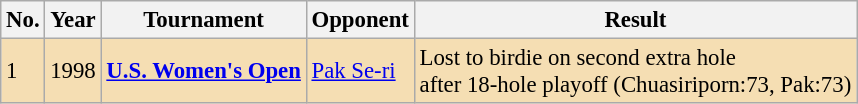<table class="wikitable" style="font-size:95%;">
<tr>
<th>No.</th>
<th>Year</th>
<th>Tournament</th>
<th>Opponent</th>
<th>Result</th>
</tr>
<tr style="background:#F5DEB3;">
<td>1</td>
<td align=center>1998</td>
<td><strong><a href='#'>U.S. Women's Open</a></strong></td>
<td> <a href='#'>Pak Se-ri</a></td>
<td>Lost to birdie on second extra hole<br>after 18-hole playoff (Chuasiriporn:73, Pak:73)</td>
</tr>
</table>
